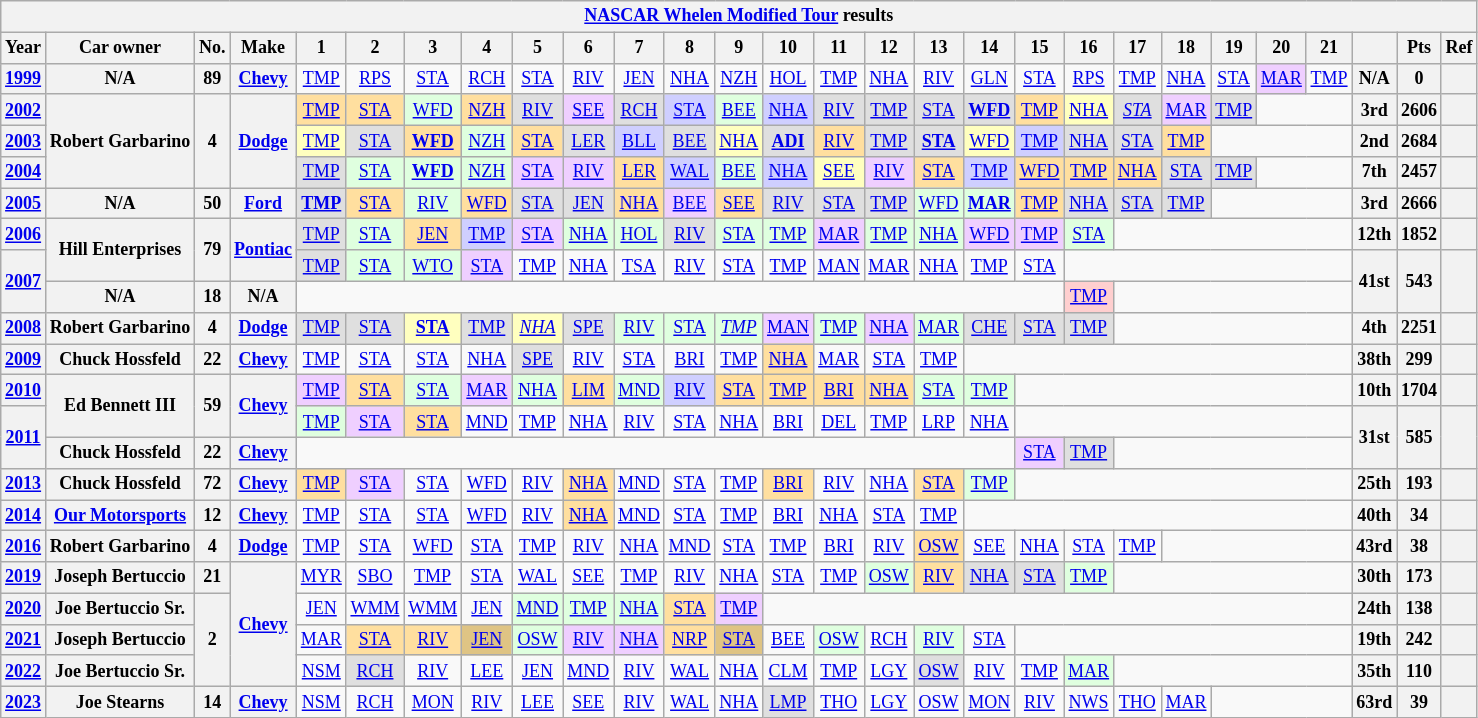<table class="wikitable" style="text-align:center; font-size:75%">
<tr>
<th colspan=28><a href='#'>NASCAR Whelen Modified Tour</a> results</th>
</tr>
<tr>
<th>Year</th>
<th>Car owner</th>
<th>No.</th>
<th>Make</th>
<th>1</th>
<th>2</th>
<th>3</th>
<th>4</th>
<th>5</th>
<th>6</th>
<th>7</th>
<th>8</th>
<th>9</th>
<th>10</th>
<th>11</th>
<th>12</th>
<th>13</th>
<th>14</th>
<th>15</th>
<th>16</th>
<th>17</th>
<th>18</th>
<th>19</th>
<th>20</th>
<th>21</th>
<th></th>
<th>Pts</th>
<th>Ref</th>
</tr>
<tr>
<th><a href='#'>1999</a></th>
<th>N/A</th>
<th>89</th>
<th><a href='#'>Chevy</a></th>
<td><a href='#'>TMP</a></td>
<td><a href='#'>RPS</a></td>
<td><a href='#'>STA</a></td>
<td><a href='#'>RCH</a></td>
<td><a href='#'>STA</a></td>
<td><a href='#'>RIV</a></td>
<td><a href='#'>JEN</a></td>
<td><a href='#'>NHA</a></td>
<td><a href='#'>NZH</a></td>
<td><a href='#'>HOL</a></td>
<td><a href='#'>TMP</a></td>
<td><a href='#'>NHA</a></td>
<td><a href='#'>RIV</a></td>
<td><a href='#'>GLN</a></td>
<td><a href='#'>STA</a></td>
<td><a href='#'>RPS</a></td>
<td><a href='#'>TMP</a></td>
<td><a href='#'>NHA</a></td>
<td><a href='#'>STA</a></td>
<td style="background:#EFCFFF;"><a href='#'>MAR</a><br></td>
<td><a href='#'>TMP</a></td>
<th>N/A</th>
<th>0</th>
<th></th>
</tr>
<tr>
<th><a href='#'>2002</a></th>
<th rowspan=3>Robert Garbarino</th>
<th rowspan=3>4</th>
<th rowspan=3><a href='#'>Dodge</a></th>
<td style="background:#FFDF9F;"><a href='#'>TMP</a><br></td>
<td style="background:#FFDF9F;"><a href='#'>STA</a><br></td>
<td style="background:#DFFFDF;"><a href='#'>WFD</a><br></td>
<td style="background:#FFDF9F;"><a href='#'>NZH</a><br></td>
<td style="background:#DFDFDF;"><a href='#'>RIV</a><br></td>
<td style="background:#EFCFFF;"><a href='#'>SEE</a><br></td>
<td style="background:#DFDFDF;"><a href='#'>RCH</a><br></td>
<td style="background:#CFCFFF;"><a href='#'>STA</a><br></td>
<td style="background:#DFFFDF;"><a href='#'>BEE</a><br></td>
<td style="background:#CFCFFF;"><a href='#'>NHA</a><br></td>
<td style="background:#DFDFDF;"><a href='#'>RIV</a><br></td>
<td style="background:#DFDFDF;"><a href='#'>TMP</a><br></td>
<td style="background:#DFDFDF;"><a href='#'>STA</a><br></td>
<td style="background:#DFDFDF;"><strong><a href='#'>WFD</a></strong><br></td>
<td style="background:#FFDF9F;"><a href='#'>TMP</a><br></td>
<td style="background:#FFFFBF;"><a href='#'>NHA</a><br></td>
<td style="background:#DFDFDF;"><em><a href='#'>STA</a></em><br></td>
<td style="background:#EFCFFF;"><a href='#'>MAR</a><br></td>
<td style="background:#DFDFDF;"><a href='#'>TMP</a><br></td>
<td colspan=2></td>
<th>3rd</th>
<th>2606</th>
<th></th>
</tr>
<tr>
<th><a href='#'>2003</a></th>
<td style="background:#FFFFBF;"><a href='#'>TMP</a><br></td>
<td style="background:#DFDFDF;"><a href='#'>STA</a><br></td>
<td style="background:#FFDF9F;"><strong><a href='#'>WFD</a></strong><br></td>
<td style="background:#DFFFDF;"><a href='#'>NZH</a><br></td>
<td style="background:#FFDF9F;"><a href='#'>STA</a><br></td>
<td style="background:#DFDFDF;"><a href='#'>LER</a><br></td>
<td style="background:#CFCFFF;"><a href='#'>BLL</a><br></td>
<td style="background:#DFDFDF;"><a href='#'>BEE</a><br></td>
<td style="background:#FFFFBF;"><a href='#'>NHA</a><br></td>
<td style="background:#DFDFDF;"><strong><a href='#'>ADI</a></strong><br></td>
<td style="background:#FFDF9F;"><a href='#'>RIV</a><br></td>
<td style="background:#DFDFDF;"><a href='#'>TMP</a><br></td>
<td style="background:#DFDFDF;"><strong><a href='#'>STA</a></strong><br></td>
<td style="background:#FFFFBF;"><a href='#'>WFD</a><br></td>
<td style="background:#CFCFFF;"><a href='#'>TMP</a><br></td>
<td style="background:#DFDFDF;"><a href='#'>NHA</a><br></td>
<td style="background:#DFDFDF;"><a href='#'>STA</a><br></td>
<td style="background:#FFDF9F;"><a href='#'>TMP</a><br></td>
<td colspan=3></td>
<th>2nd</th>
<th>2684</th>
<th></th>
</tr>
<tr>
<th><a href='#'>2004</a></th>
<td style="background:#DFDFDF;"><a href='#'>TMP</a><br></td>
<td style="background:#DFFFDF;"><a href='#'>STA</a><br></td>
<td style="background:#DFFFDF;"><strong><a href='#'>WFD</a></strong><br></td>
<td style="background:#DFFFDF;"><a href='#'>NZH</a><br></td>
<td style="background:#EFCFFF;"><a href='#'>STA</a><br></td>
<td style="background:#EFCFFF;"><a href='#'>RIV</a><br></td>
<td style="background:#FFDF9F;"><a href='#'>LER</a><br></td>
<td style="background:#CFCFFF;"><a href='#'>WAL</a><br></td>
<td style="background:#DFFFDF;"><a href='#'>BEE</a><br></td>
<td style="background:#CFCFFF;"><a href='#'>NHA</a><br></td>
<td style="background:#FFFFBF;"><a href='#'>SEE</a><br></td>
<td style="background:#EFCFFF;"><a href='#'>RIV</a><br></td>
<td style="background:#FFDF9F;"><a href='#'>STA</a><br></td>
<td style="background:#CFCFFF;"><a href='#'>TMP</a><br></td>
<td style="background:#FFDF9F;"><a href='#'>WFD</a><br></td>
<td style="background:#FFDF9F;"><a href='#'>TMP</a><br></td>
<td style="background:#FFDF9F;"><a href='#'>NHA</a><br></td>
<td style="background:#DFDFDF;"><a href='#'>STA</a><br></td>
<td style="background:#DFDFDF;"><a href='#'>TMP</a><br></td>
<td colspan=2></td>
<th>7th</th>
<th>2457</th>
<th></th>
</tr>
<tr>
<th><a href='#'>2005</a></th>
<th>N/A</th>
<th>50</th>
<th><a href='#'>Ford</a></th>
<td style="background:#DFDFDF;"><strong><a href='#'>TMP</a></strong><br></td>
<td style="background:#FFDF9F;"><a href='#'>STA</a><br></td>
<td style="background:#DFFFDF;"><a href='#'>RIV</a><br></td>
<td style="background:#FFDF9F;"><a href='#'>WFD</a><br></td>
<td style="background:#DFDFDF;"><a href='#'>STA</a><br></td>
<td style="background:#DFDFDF;"><a href='#'>JEN</a><br></td>
<td style="background:#FFDF9F;"><a href='#'>NHA</a><br></td>
<td style="background:#EFCFFF;"><a href='#'>BEE</a><br></td>
<td style="background:#FFDF9F;"><a href='#'>SEE</a><br></td>
<td style="background:#DFDFDF;"><a href='#'>RIV</a><br></td>
<td style="background:#DFDFDF;"><a href='#'>STA</a><br></td>
<td style="background:#DFDFDF;"><a href='#'>TMP</a><br></td>
<td style="background:#DFFFDF;"><a href='#'>WFD</a><br></td>
<td style="background:#DFFFDF;"><strong><a href='#'>MAR</a></strong><br></td>
<td style="background:#FFDF9F;"><a href='#'>TMP</a><br></td>
<td style="background:#DFDFDF;"><a href='#'>NHA</a><br></td>
<td style="background:#DFDFDF;"><a href='#'>STA</a><br></td>
<td style="background:#DFDFDF;"><a href='#'>TMP</a><br></td>
<td colspan=3></td>
<th>3rd</th>
<th>2666</th>
<th></th>
</tr>
<tr>
<th><a href='#'>2006</a></th>
<th rowspan=2>Hill Enterprises</th>
<th rowspan=2>79</th>
<th rowspan=2><a href='#'>Pontiac</a></th>
<td style="background:#DFDFDF;"><a href='#'>TMP</a><br></td>
<td style="background:#DFFFDF;"><a href='#'>STA</a><br></td>
<td style="background:#FFDF9F;"><a href='#'>JEN</a><br></td>
<td style="background:#CFCFFF;"><a href='#'>TMP</a><br></td>
<td style="background:#EFCFFF;"><a href='#'>STA</a><br></td>
<td style="background:#DFFFDF;"><a href='#'>NHA</a><br></td>
<td style="background:#DFFFDF;"><a href='#'>HOL</a><br></td>
<td style="background:#DFDFDF;"><a href='#'>RIV</a><br></td>
<td style="background:#DFFFDF;"><a href='#'>STA</a><br></td>
<td style="background:#DFFFDF;"><a href='#'>TMP</a><br></td>
<td style="background:#EFCFFF;"><a href='#'>MAR</a><br></td>
<td style="background:#DFFFDF;"><a href='#'>TMP</a><br></td>
<td style="background:#DFFFDF;"><a href='#'>NHA</a><br></td>
<td style="background:#EFCFFF;"><a href='#'>WFD</a><br></td>
<td style="background:#EFCFFF;"><a href='#'>TMP</a><br></td>
<td style="background:#DFFFDF;"><a href='#'>STA</a><br></td>
<td colspan=5></td>
<th>12th</th>
<th>1852</th>
<th></th>
</tr>
<tr>
<th rowspan=2><a href='#'>2007</a></th>
<td style="background:#DFDFDF;"><a href='#'>TMP</a><br></td>
<td style="background:#DFFFDF;"><a href='#'>STA</a><br></td>
<td style="background:#DFFFDF;"><a href='#'>WTO</a><br></td>
<td style="background:#EFCFFF;"><a href='#'>STA</a><br></td>
<td><a href='#'>TMP</a></td>
<td><a href='#'>NHA</a></td>
<td><a href='#'>TSA</a></td>
<td><a href='#'>RIV</a></td>
<td><a href='#'>STA</a></td>
<td><a href='#'>TMP</a></td>
<td><a href='#'>MAN</a></td>
<td><a href='#'>MAR</a></td>
<td><a href='#'>NHA</a></td>
<td><a href='#'>TMP</a></td>
<td><a href='#'>STA</a></td>
<td colspan=6></td>
<th rowspan=2>41st</th>
<th rowspan=2>543</th>
<th rowspan=2></th>
</tr>
<tr>
<th>N/A</th>
<th>18</th>
<th>N/A</th>
<td colspan=15></td>
<td style="background:#FFCFCF;"><a href='#'>TMP</a><br></td>
<td colspan=5></td>
</tr>
<tr>
<th><a href='#'>2008</a></th>
<th>Robert Garbarino</th>
<th>4</th>
<th><a href='#'>Dodge</a></th>
<td style="background:#DFDFDF;"><a href='#'>TMP</a><br></td>
<td style="background:#DFDFDF;"><a href='#'>STA</a><br></td>
<td style="background:#FFFFBF;"><strong><a href='#'>STA</a></strong><br></td>
<td style="background:#DFDFDF;"><a href='#'>TMP</a><br></td>
<td style="background:#FFFFBF;"><em><a href='#'>NHA</a></em><br></td>
<td style="background:#DFDFDF;"><a href='#'>SPE</a><br></td>
<td style="background:#DFFFDF;"><a href='#'>RIV</a><br></td>
<td style="background:#DFFFDF;"><a href='#'>STA</a><br></td>
<td style="background:#DFFFDF;"><em><a href='#'>TMP</a></em><br></td>
<td style="background:#EFCFFF;"><a href='#'>MAN</a><br></td>
<td style="background:#DFFFDF;"><a href='#'>TMP</a><br></td>
<td style="background:#EFCFFF;"><a href='#'>NHA</a><br></td>
<td style="background:#DFFFDF;"><a href='#'>MAR</a><br></td>
<td style="background:#DFDFDF;"><a href='#'>CHE</a><br></td>
<td style="background:#DFDFDF;"><a href='#'>STA</a><br></td>
<td style="background:#DFDFDF;"><a href='#'>TMP</a><br></td>
<td colspan=5></td>
<th>4th</th>
<th>2251</th>
<th></th>
</tr>
<tr>
<th><a href='#'>2009</a></th>
<th>Chuck Hossfeld</th>
<th>22</th>
<th><a href='#'>Chevy</a></th>
<td><a href='#'>TMP</a></td>
<td><a href='#'>STA</a></td>
<td><a href='#'>STA</a></td>
<td><a href='#'>NHA</a></td>
<td style="background:#DFDFDF;"><a href='#'>SPE</a><br></td>
<td><a href='#'>RIV</a></td>
<td><a href='#'>STA</a></td>
<td><a href='#'>BRI</a></td>
<td><a href='#'>TMP</a></td>
<td style="background:#FFDF9F;"><a href='#'>NHA</a><br></td>
<td><a href='#'>MAR</a></td>
<td><a href='#'>STA</a></td>
<td><a href='#'>TMP</a></td>
<td colspan=8></td>
<th>38th</th>
<th>299</th>
<th></th>
</tr>
<tr>
<th><a href='#'>2010</a></th>
<th rowspan=2>Ed Bennett III</th>
<th rowspan=2>59</th>
<th rowspan=2><a href='#'>Chevy</a></th>
<td style="background:#EFCFFF;"><a href='#'>TMP</a><br></td>
<td style="background:#FFDF9F;"><a href='#'>STA</a><br></td>
<td style="background:#DFFFDF;"><a href='#'>STA</a><br></td>
<td style="background:#EFCFFF;"><a href='#'>MAR</a><br></td>
<td style="background:#DFFFDF;"><a href='#'>NHA</a><br></td>
<td style="background:#FFDF9F;"><a href='#'>LIM</a><br></td>
<td style="background:#DFFFDF;"><a href='#'>MND</a><br></td>
<td style="background:#CFCFFF;"><a href='#'>RIV</a><br></td>
<td style="background:#FFDF9F;"><a href='#'>STA</a><br></td>
<td style="background:#FFDF9F;"><a href='#'>TMP</a><br></td>
<td style="background:#FFDF9F;"><a href='#'>BRI</a><br></td>
<td style="background:#FFDF9F;"><a href='#'>NHA</a><br></td>
<td style="background:#DFFFDF;"><a href='#'>STA</a><br></td>
<td style="background:#DFFFDF;"><a href='#'>TMP</a><br></td>
<td colspan=7></td>
<th>10th</th>
<th>1704</th>
<th></th>
</tr>
<tr>
<th rowspan=2><a href='#'>2011</a></th>
<td style="background:#DFFFDF;"><a href='#'>TMP</a><br></td>
<td style="background:#EFCFFF;"><a href='#'>STA</a><br></td>
<td style="background:#FFDF9F;"><a href='#'>STA</a><br></td>
<td><a href='#'>MND</a></td>
<td><a href='#'>TMP</a></td>
<td><a href='#'>NHA</a></td>
<td><a href='#'>RIV</a></td>
<td><a href='#'>STA</a></td>
<td><a href='#'>NHA</a></td>
<td><a href='#'>BRI</a></td>
<td><a href='#'>DEL</a></td>
<td><a href='#'>TMP</a></td>
<td><a href='#'>LRP</a></td>
<td><a href='#'>NHA</a></td>
<td colspan=7></td>
<th rowspan=2>31st</th>
<th rowspan=2>585</th>
<th rowspan=2></th>
</tr>
<tr>
<th>Chuck Hossfeld</th>
<th>22</th>
<th><a href='#'>Chevy</a></th>
<td colspan=14></td>
<td style="background:#EFCFFF;"><a href='#'>STA</a><br></td>
<td style="background:#DFDFDF;"><a href='#'>TMP</a><br></td>
<td colspan=5></td>
</tr>
<tr>
<th><a href='#'>2013</a></th>
<th>Chuck Hossfeld</th>
<th>72</th>
<th><a href='#'>Chevy</a></th>
<td style="background:#FFDF9F;"><a href='#'>TMP</a><br></td>
<td style="background:#EFCFFF;"><a href='#'>STA</a><br></td>
<td><a href='#'>STA</a></td>
<td><a href='#'>WFD</a></td>
<td><a href='#'>RIV</a></td>
<td style="background:#FFDF9F;"><a href='#'>NHA</a><br></td>
<td><a href='#'>MND</a></td>
<td><a href='#'>STA</a></td>
<td><a href='#'>TMP</a></td>
<td style="background:#FFDF9F;"><a href='#'>BRI</a><br></td>
<td><a href='#'>RIV</a></td>
<td><a href='#'>NHA</a></td>
<td style="background:#FFDF9F;"><a href='#'>STA</a><br></td>
<td style="background:#DFFFDF;"><a href='#'>TMP</a><br></td>
<td colspan=7></td>
<th>25th</th>
<th>193</th>
<th></th>
</tr>
<tr>
<th><a href='#'>2014</a></th>
<th><a href='#'>Our Motorsports</a></th>
<th>12</th>
<th><a href='#'>Chevy</a></th>
<td><a href='#'>TMP</a></td>
<td><a href='#'>STA</a></td>
<td><a href='#'>STA</a></td>
<td><a href='#'>WFD</a></td>
<td><a href='#'>RIV</a></td>
<td style="background:#FFDF9F;"><a href='#'>NHA</a><br></td>
<td><a href='#'>MND</a></td>
<td><a href='#'>STA</a></td>
<td><a href='#'>TMP</a></td>
<td><a href='#'>BRI</a></td>
<td><a href='#'>NHA</a></td>
<td><a href='#'>STA</a></td>
<td><a href='#'>TMP</a></td>
<td colspan=8></td>
<th>40th</th>
<th>34</th>
<th></th>
</tr>
<tr>
<th><a href='#'>2016</a></th>
<th>Robert Garbarino</th>
<th>4</th>
<th><a href='#'>Dodge</a></th>
<td><a href='#'>TMP</a></td>
<td><a href='#'>STA</a></td>
<td><a href='#'>WFD</a></td>
<td><a href='#'>STA</a></td>
<td><a href='#'>TMP</a></td>
<td><a href='#'>RIV</a></td>
<td><a href='#'>NHA</a></td>
<td><a href='#'>MND</a></td>
<td><a href='#'>STA</a></td>
<td><a href='#'>TMP</a></td>
<td><a href='#'>BRI</a></td>
<td><a href='#'>RIV</a></td>
<td style="background:#FFDF9F;"><a href='#'>OSW</a><br></td>
<td><a href='#'>SEE</a></td>
<td><a href='#'>NHA</a></td>
<td><a href='#'>STA</a></td>
<td><a href='#'>TMP</a></td>
<td colspan=4></td>
<th>43rd</th>
<th>38</th>
<th></th>
</tr>
<tr>
<th><a href='#'>2019</a></th>
<th>Joseph Bertuccio</th>
<th>21</th>
<th rowspan=4><a href='#'>Chevy</a></th>
<td><a href='#'>MYR</a></td>
<td><a href='#'>SBO</a></td>
<td><a href='#'>TMP</a></td>
<td><a href='#'>STA</a></td>
<td><a href='#'>WAL</a></td>
<td><a href='#'>SEE</a></td>
<td><a href='#'>TMP</a></td>
<td><a href='#'>RIV</a></td>
<td><a href='#'>NHA</a></td>
<td><a href='#'>STA</a></td>
<td><a href='#'>TMP</a></td>
<td style="background:#DFFFDF;"><a href='#'>OSW</a><br></td>
<td style="background:#FFDF9F;"><a href='#'>RIV</a><br></td>
<td style="background:#DFDFDF;"><a href='#'>NHA</a><br></td>
<td style="background:#DFDFDF;"><a href='#'>STA</a><br></td>
<td style="background:#DFFFDF;"><a href='#'>TMP</a><br></td>
<td colspan=5></td>
<th>30th</th>
<th>173</th>
<th></th>
</tr>
<tr>
<th><a href='#'>2020</a></th>
<th>Joe Bertuccio Sr.</th>
<th rowspan=3>2</th>
<td><a href='#'>JEN</a></td>
<td><a href='#'>WMM</a></td>
<td><a href='#'>WMM</a></td>
<td><a href='#'>JEN</a></td>
<td style="background:#DFFFDF;"><a href='#'>MND</a><br></td>
<td style="background:#DFFFDF;"><a href='#'>TMP</a><br></td>
<td style="background:#DFFFDF;"><a href='#'>NHA</a><br></td>
<td style="background:#FFDF9F;"><a href='#'>STA</a><br></td>
<td style="background:#EFCFFF;"><a href='#'>TMP</a><br></td>
<td colspan=12></td>
<th>24th</th>
<th>138</th>
<th></th>
</tr>
<tr>
<th><a href='#'>2021</a></th>
<th>Joseph Bertuccio</th>
<td><a href='#'>MAR</a></td>
<td style="background:#FFDF9F;"><a href='#'>STA</a><br></td>
<td style="background:#FFDF9F;"><a href='#'>RIV</a><br></td>
<td style="background:#DFC484;"><a href='#'>JEN</a><br></td>
<td style="background:#DFFFDF;"><a href='#'>OSW</a><br></td>
<td style="background:#EFCFFF;"><a href='#'>RIV</a><br></td>
<td style="background:#EFCFFF;"><a href='#'>NHA</a><br></td>
<td style="background:#FFDF9F;"><a href='#'>NRP</a><br></td>
<td style="background:#DFC484;"><a href='#'>STA</a><br></td>
<td><a href='#'>BEE</a></td>
<td style="background:#DFFFDF;"><a href='#'>OSW</a><br></td>
<td><a href='#'>RCH</a></td>
<td style="background:#DFFFDF;"><a href='#'>RIV</a><br></td>
<td><a href='#'>STA</a></td>
<td colspan=7></td>
<th>19th</th>
<th>242</th>
<th></th>
</tr>
<tr>
<th><a href='#'>2022</a></th>
<th>Joe Bertuccio Sr.</th>
<td><a href='#'>NSM</a></td>
<td style="background:#DFDFDF;"><a href='#'>RCH</a><br></td>
<td><a href='#'>RIV</a></td>
<td><a href='#'>LEE</a></td>
<td><a href='#'>JEN</a></td>
<td><a href='#'>MND</a></td>
<td><a href='#'>RIV</a></td>
<td><a href='#'>WAL</a></td>
<td><a href='#'>NHA</a></td>
<td><a href='#'>CLM</a></td>
<td><a href='#'>TMP</a></td>
<td><a href='#'>LGY</a></td>
<td style="background:#DFDFDF;"><a href='#'>OSW</a><br></td>
<td><a href='#'>RIV</a></td>
<td><a href='#'>TMP</a></td>
<td style="background:#DFFFDF;"><a href='#'>MAR</a><br></td>
<td colspan=5></td>
<th>35th</th>
<th>110</th>
<th></th>
</tr>
<tr>
<th><a href='#'>2023</a></th>
<th>Joe Stearns</th>
<th>14</th>
<th><a href='#'>Chevy</a></th>
<td><a href='#'>NSM</a></td>
<td><a href='#'>RCH</a></td>
<td><a href='#'>MON</a></td>
<td><a href='#'>RIV</a></td>
<td><a href='#'>LEE</a></td>
<td><a href='#'>SEE</a></td>
<td><a href='#'>RIV</a></td>
<td><a href='#'>WAL</a></td>
<td><a href='#'>NHA</a></td>
<td style="background:#DFDFDF;"><a href='#'>LMP</a><br></td>
<td><a href='#'>THO</a></td>
<td><a href='#'>LGY</a></td>
<td><a href='#'>OSW</a></td>
<td><a href='#'>MON</a></td>
<td><a href='#'>RIV</a></td>
<td><a href='#'>NWS</a></td>
<td><a href='#'>THO</a></td>
<td><a href='#'>MAR</a></td>
<td colspan=3></td>
<th>63rd</th>
<th>39</th>
<th></th>
</tr>
</table>
